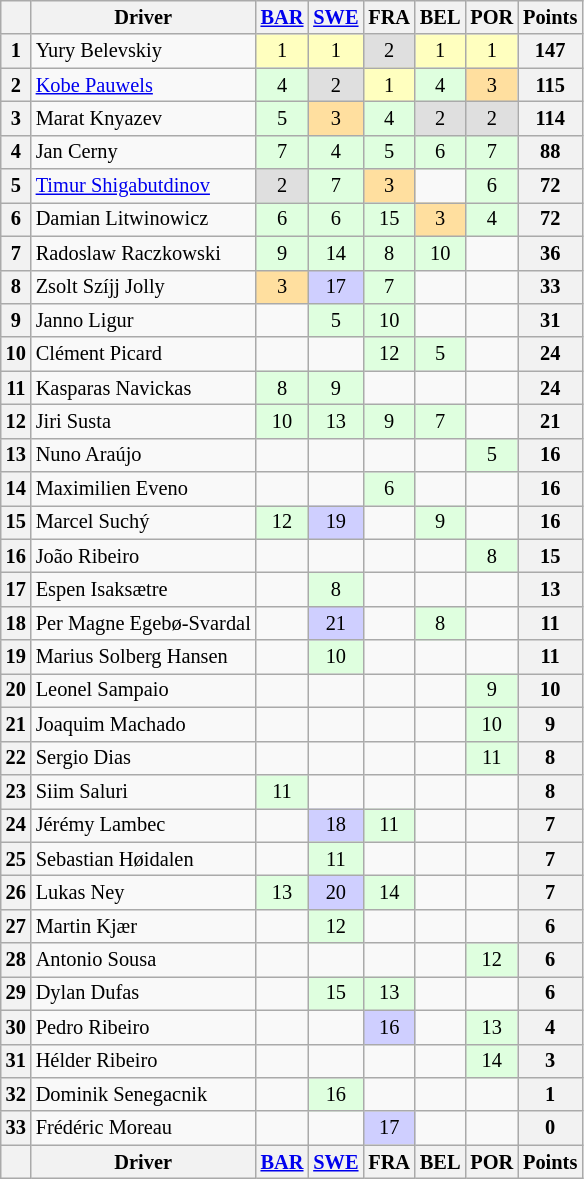<table class="wikitable" style="font-size:85%; text-align:center;">
<tr>
<th></th>
<th>Driver</th>
<th><a href='#'>BAR</a><br></th>
<th><a href='#'>SWE</a><br></th>
<th>FRA<br></th>
<th>BEL<br></th>
<th>POR<br></th>
<th>Points</th>
</tr>
<tr>
<th>1</th>
<td align=left> Yury Belevskiy</td>
<td style="background:#ffffbf;">1</td>
<td style="background:#ffffbf;">1</td>
<td style="background:#dfdfdf;">2</td>
<td style="background:#ffffbf;">1</td>
<td style="background:#ffffbf;">1</td>
<th>147</th>
</tr>
<tr>
<th>2</th>
<td align=left> <a href='#'>Kobe Pauwels</a></td>
<td style="background:#dfffdf;">4</td>
<td style="background:#dfdfdf;">2</td>
<td style="background:#ffffbf;">1</td>
<td style="background:#dfffdf;">4</td>
<td style="background:#ffdf9f;">3</td>
<th>115</th>
</tr>
<tr>
<th>3</th>
<td align="left"> Marat Knyazev</td>
<td style="background:#dfffdf;">5</td>
<td style="background:#ffdf9f;">3</td>
<td style="background:#dfffdf;">4</td>
<td style="background:#dfdfdf;">2</td>
<td style="background:#dfdfdf;">2</td>
<th>114</th>
</tr>
<tr>
<th>4</th>
<td align="left"> Jan Cerny</td>
<td style="background:#dfffdf;">7</td>
<td style="background:#dfffdf;">4</td>
<td style="background:#dfffdf;">5</td>
<td style="background:#dfffdf;">6</td>
<td style="background:#dfffdf;">7</td>
<th>88</th>
</tr>
<tr>
<th>5</th>
<td align="left"> <a href='#'>Timur Shigabutdinov</a></td>
<td style="background:#dfdfdf;">2</td>
<td style="background:#dfffdf;">7</td>
<td style="background:#ffdf9f;">3</td>
<td></td>
<td style="background:#dfffdf;">6</td>
<th>72</th>
</tr>
<tr>
<th>6</th>
<td align="left"> Damian Litwinowicz</td>
<td style="background:#dfffdf;">6</td>
<td style="background:#dfffdf;">6</td>
<td style="background:#dfffdf;">15</td>
<td style="background:#ffdf9f;">3</td>
<td style="background:#dfffdf;">4</td>
<th>72</th>
</tr>
<tr>
<th>7</th>
<td align="left"> Radoslaw Raczkowski</td>
<td style="background:#dfffdf;">9</td>
<td style="background:#dfffdf;">14</td>
<td style="background:#dfffdf;">8</td>
<td style="background:#dfffdf;">10</td>
<td></td>
<th>36</th>
</tr>
<tr>
<th>8</th>
<td align="left"> Zsolt Szíjj Jolly</td>
<td style="background:#ffdf9f;">3</td>
<td style="background:#CFCFFF;">17</td>
<td style="background:#dfffdf;">7</td>
<td></td>
<td></td>
<th>33</th>
</tr>
<tr>
<th>9</th>
<td align="left"> Janno Ligur</td>
<td></td>
<td style="background:#dfffdf;">5</td>
<td style="background:#dfffdf;">10</td>
<td></td>
<td></td>
<th>31</th>
</tr>
<tr>
<th>10</th>
<td align="left"> Clément Picard</td>
<td></td>
<td></td>
<td style="background:#dfffdf;">12</td>
<td style="background:#dfffdf;">5</td>
<td></td>
<th>24</th>
</tr>
<tr>
<th>11</th>
<td align="left"> Kasparas Navickas</td>
<td style="background:#dfffdf;">8</td>
<td style="background:#dfffdf;">9</td>
<td></td>
<td></td>
<td></td>
<th>24</th>
</tr>
<tr>
<th>12</th>
<td align="left"> Jiri Susta</td>
<td style="background:#dfffdf;">10</td>
<td style="background:#dfffdf;">13</td>
<td style="background:#dfffdf;">9</td>
<td style="background:#dfffdf;">7</td>
<td></td>
<th>21</th>
</tr>
<tr>
<th>13</th>
<td align=left> Nuno Araújo</td>
<td></td>
<td></td>
<td></td>
<td></td>
<td style="background:#dfffdf;">5</td>
<th>16</th>
</tr>
<tr>
<th>14</th>
<td align="left"> Maximilien Eveno</td>
<td></td>
<td></td>
<td style="background:#dfffdf;">6</td>
<td></td>
<td></td>
<th>16</th>
</tr>
<tr>
<th>15</th>
<td align="left"> Marcel Suchý</td>
<td style="background:#dfffdf;">12</td>
<td style="background:#CFCFFF;">19</td>
<td></td>
<td style="background:#dfffdf;">9</td>
<td></td>
<th>16</th>
</tr>
<tr>
<th>16</th>
<td align=left> João Ribeiro</td>
<td></td>
<td></td>
<td></td>
<td></td>
<td style="background:#dfffdf;">8</td>
<th>15</th>
</tr>
<tr>
<th>17</th>
<td align="left"> Espen Isaksætre</td>
<td></td>
<td style="background:#dfffdf;">8</td>
<td></td>
<td></td>
<td></td>
<th>13</th>
</tr>
<tr>
<th>18</th>
<td align="left"> Per Magne Egebø-Svardal</td>
<td></td>
<td style="background:#CFCFFF;">21</td>
<td></td>
<td style="background:#dfffdf;">8</td>
<td></td>
<th>11</th>
</tr>
<tr>
<th>19</th>
<td align="left"> Marius Solberg Hansen</td>
<td></td>
<td style="background:#dfffdf;">10</td>
<td></td>
<td></td>
<td></td>
<th>11</th>
</tr>
<tr>
<th>20</th>
<td align=left> Leonel Sampaio</td>
<td></td>
<td></td>
<td></td>
<td></td>
<td style="background:#dfffdf;">9</td>
<th>10</th>
</tr>
<tr>
<th>21</th>
<td align=left> Joaquim Machado</td>
<td></td>
<td></td>
<td></td>
<td></td>
<td style="background:#dfffdf;">10</td>
<th>9</th>
</tr>
<tr>
<th>22</th>
<td align=left> Sergio Dias</td>
<td></td>
<td></td>
<td></td>
<td></td>
<td style="background:#dfffdf;">11</td>
<th>8</th>
</tr>
<tr>
<th>23</th>
<td align="left"> Siim Saluri</td>
<td style="background:#dfffdf;">11</td>
<td></td>
<td></td>
<td></td>
<td></td>
<th>8</th>
</tr>
<tr>
<th>24</th>
<td align="left"> Jérémy Lambec</td>
<td></td>
<td style="background:#CFCFFF;">18</td>
<td style="background:#dfffdf;">11</td>
<td></td>
<td></td>
<th>7</th>
</tr>
<tr>
<th>25</th>
<td align="left"> Sebastian Høidalen</td>
<td></td>
<td style="background:#dfffdf;">11</td>
<td></td>
<td></td>
<td></td>
<th>7</th>
</tr>
<tr>
<th>26</th>
<td align="left"> Lukas Ney</td>
<td style="background:#dfffdf;">13</td>
<td style="background:#CFCFFF;">20</td>
<td style="background:#dfffdf;">14</td>
<td></td>
<td></td>
<th>7</th>
</tr>
<tr>
<th>27</th>
<td align="left"> Martin Kjær</td>
<td></td>
<td style="background:#dfffdf;">12</td>
<td></td>
<td></td>
<td></td>
<th>6</th>
</tr>
<tr>
<th>28</th>
<td align=left> Antonio Sousa</td>
<td></td>
<td></td>
<td></td>
<td></td>
<td style="background:#dfffdf;">12</td>
<th>6</th>
</tr>
<tr>
<th>29</th>
<td align="left"> Dylan Dufas</td>
<td></td>
<td style="background:#dfffdf;">15</td>
<td style="background:#dfffdf;">13</td>
<td></td>
<td></td>
<th>6</th>
</tr>
<tr>
<th>30</th>
<td align=left> Pedro Ribeiro</td>
<td></td>
<td></td>
<td style="background:#CFCFFF;">16</td>
<td></td>
<td style="background:#dfffdf;">13</td>
<th>4</th>
</tr>
<tr>
<th>31</th>
<td align=left> Hélder Ribeiro</td>
<td></td>
<td></td>
<td></td>
<td></td>
<td style="background:#dfffdf;">14</td>
<th>3</th>
</tr>
<tr>
<th>32</th>
<td align="left"> Dominik Senegacnik</td>
<td></td>
<td style="background:#dfffdf;">16</td>
<td></td>
<td></td>
<td></td>
<th>1</th>
</tr>
<tr>
<th>33</th>
<td align="left"> Frédéric Moreau</td>
<td></td>
<td></td>
<td style="background:#CFCFFF;">17</td>
<td></td>
<td></td>
<th>0</th>
</tr>
<tr>
<th></th>
<th>Driver</th>
<th><a href='#'>BAR</a><br></th>
<th><a href='#'>SWE</a><br></th>
<th>FRA<br></th>
<th>BEL<br></th>
<th>POR<br></th>
<th>Points</th>
</tr>
</table>
